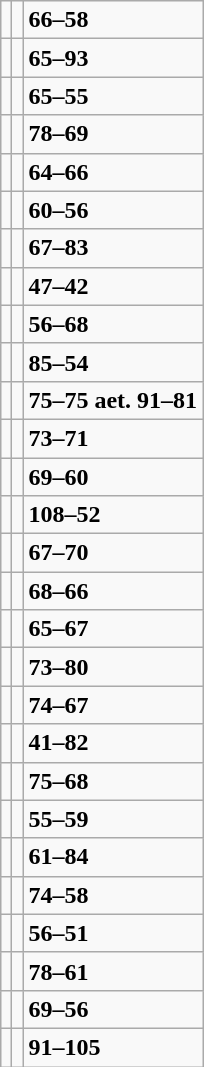<table class="wikitable">
<tr>
<td></td>
<td></td>
<td><strong>66–58</strong></td>
</tr>
<tr>
<td></td>
<td></td>
<td><strong>65–93</strong></td>
</tr>
<tr>
<td></td>
<td></td>
<td><strong>65–55</strong></td>
</tr>
<tr>
<td></td>
<td></td>
<td><strong>78–69</strong></td>
</tr>
<tr>
<td></td>
<td></td>
<td><strong>64–66</strong></td>
</tr>
<tr>
<td></td>
<td></td>
<td><strong>60–56</strong></td>
</tr>
<tr>
<td></td>
<td></td>
<td><strong>67–83</strong></td>
</tr>
<tr>
<td></td>
<td></td>
<td><strong>47–42</strong></td>
</tr>
<tr>
<td></td>
<td></td>
<td><strong>56–68</strong></td>
</tr>
<tr>
<td></td>
<td></td>
<td><strong>85–54</strong></td>
</tr>
<tr>
<td></td>
<td></td>
<td><strong>75–75 aet. 91–81</strong></td>
</tr>
<tr>
<td></td>
<td></td>
<td><strong>73–71</strong></td>
</tr>
<tr>
<td></td>
<td></td>
<td><strong>69–60</strong></td>
</tr>
<tr>
<td></td>
<td></td>
<td><strong>108–52</strong></td>
</tr>
<tr>
<td></td>
<td></td>
<td><strong>67–70</strong></td>
</tr>
<tr>
<td></td>
<td></td>
<td><strong>68–66</strong></td>
</tr>
<tr>
<td></td>
<td></td>
<td><strong>65–67</strong></td>
</tr>
<tr>
<td></td>
<td></td>
<td><strong>73–80</strong></td>
</tr>
<tr>
<td></td>
<td></td>
<td><strong>74–67</strong></td>
</tr>
<tr>
<td></td>
<td></td>
<td><strong>41–82</strong></td>
</tr>
<tr>
<td></td>
<td></td>
<td><strong>75–68</strong></td>
</tr>
<tr>
<td></td>
<td></td>
<td><strong>55–59</strong></td>
</tr>
<tr>
<td></td>
<td></td>
<td><strong>61–84</strong></td>
</tr>
<tr>
<td></td>
<td></td>
<td><strong>74–58</strong></td>
</tr>
<tr>
<td></td>
<td></td>
<td><strong>56–51</strong></td>
</tr>
<tr>
<td></td>
<td></td>
<td><strong>78–61</strong></td>
</tr>
<tr>
<td></td>
<td></td>
<td><strong>69–56</strong></td>
</tr>
<tr>
<td></td>
<td></td>
<td><strong>91–105</strong></td>
</tr>
</table>
